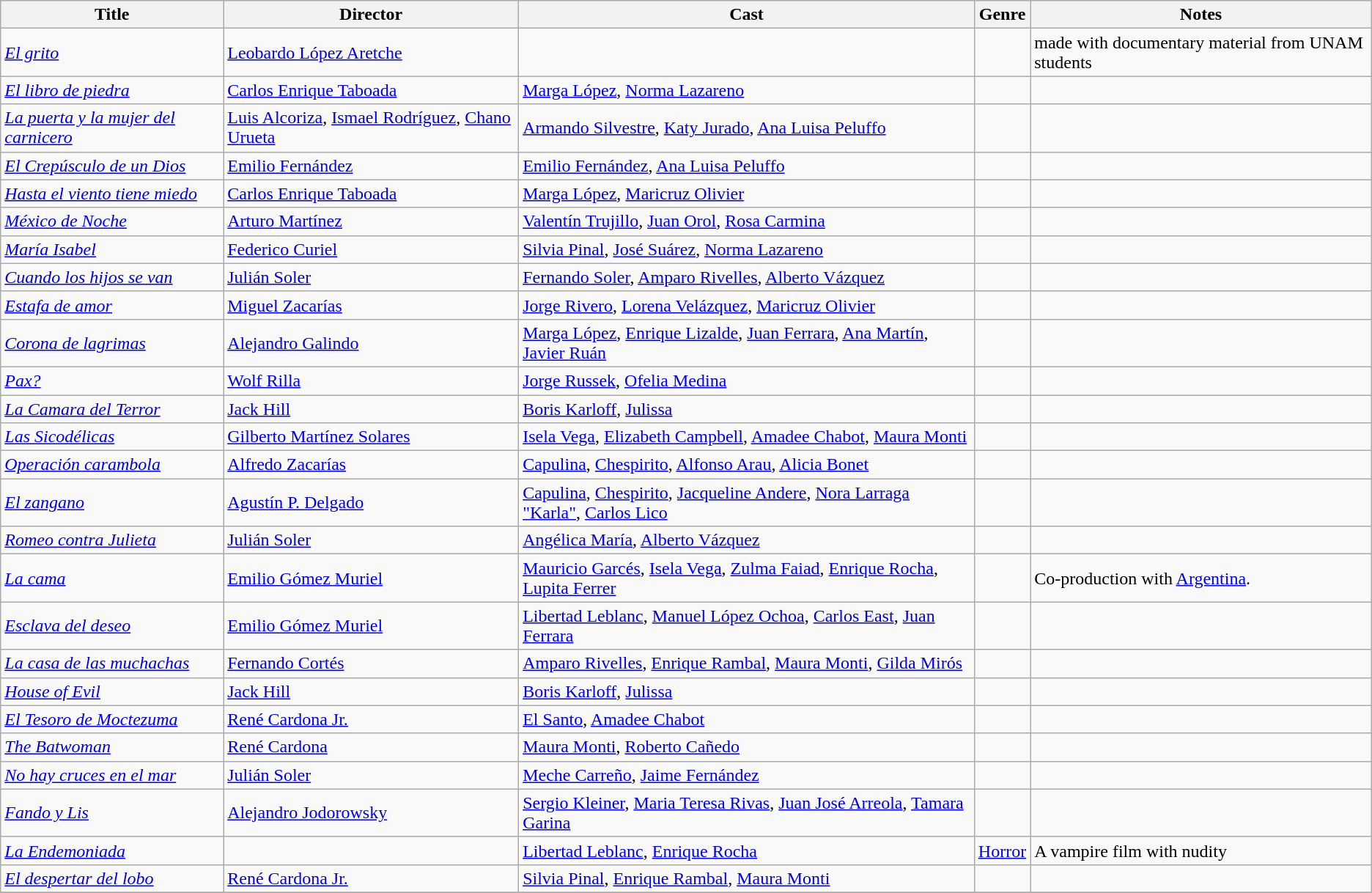<table class="wikitable">
<tr>
<th>Title</th>
<th>Director</th>
<th>Cast</th>
<th>Genre</th>
<th>Notes</th>
</tr>
<tr>
<td><em><a href='#'>El grito</a></em></td>
<td><a href='#'>Leobardo López Aretche</a></td>
<td></td>
<td></td>
<td>made with documentary material from UNAM students</td>
</tr>
<tr>
<td><em><a href='#'>El libro de piedra</a></em></td>
<td><a href='#'>Carlos Enrique Taboada</a></td>
<td><a href='#'>Marga López</a>, <a href='#'>Norma Lazareno</a></td>
<td></td>
<td></td>
</tr>
<tr>
<td><em><a href='#'>La puerta y la mujer del carnicero</a></em></td>
<td><a href='#'>Luis Alcoriza</a>, <a href='#'>Ismael Rodríguez</a>, <a href='#'>Chano Urueta</a></td>
<td><a href='#'>Armando Silvestre</a>, <a href='#'>Katy Jurado</a>, <a href='#'>Ana Luisa Peluffo</a></td>
<td></td>
<td></td>
</tr>
<tr>
<td><em><a href='#'>El Crepúsculo de un Dios</a></em></td>
<td><a href='#'>Emilio Fernández</a></td>
<td><a href='#'>Emilio Fernández</a>, <a href='#'>Ana Luisa Peluffo</a></td>
<td></td>
<td></td>
</tr>
<tr>
<td><em><a href='#'>Hasta el viento tiene miedo</a></em></td>
<td><a href='#'>Carlos Enrique Taboada</a></td>
<td><a href='#'>Marga López</a>, <a href='#'>Maricruz Olivier</a></td>
<td></td>
<td></td>
</tr>
<tr>
<td><em><a href='#'>México de Noche</a></em></td>
<td><a href='#'>Arturo Martínez</a></td>
<td><a href='#'>Valentín Trujillo</a>, <a href='#'>Juan Orol</a>, <a href='#'>Rosa Carmina</a></td>
<td></td>
<td></td>
</tr>
<tr>
<td><em><a href='#'>María Isabel</a></em></td>
<td><a href='#'>Federico Curiel</a></td>
<td><a href='#'>Silvia Pinal</a>, <a href='#'>José Suárez</a>, <a href='#'>Norma Lazareno</a></td>
<td></td>
<td></td>
</tr>
<tr>
<td><em><a href='#'>Cuando los hijos se van</a></em></td>
<td><a href='#'>Julián Soler</a></td>
<td><a href='#'>Fernando Soler</a>, <a href='#'>Amparo Rivelles</a>, <a href='#'>Alberto Vázquez</a></td>
<td></td>
<td></td>
</tr>
<tr>
<td><em><a href='#'>Estafa de amor</a></em></td>
<td><a href='#'>Miguel Zacarías</a></td>
<td><a href='#'>Jorge Rivero</a>, <a href='#'>Lorena Velázquez</a>, <a href='#'>Maricruz Olivier</a></td>
<td></td>
<td></td>
</tr>
<tr>
<td><em><a href='#'>Corona de lagrimas</a></em></td>
<td><a href='#'>Alejandro Galindo</a></td>
<td><a href='#'>Marga López</a>, <a href='#'>Enrique Lizalde</a>, <a href='#'>Juan Ferrara</a>, <a href='#'>Ana Martín</a>, <a href='#'>Javier Ruán</a></td>
<td></td>
<td></td>
</tr>
<tr>
<td><em><a href='#'>Pax?</a></em></td>
<td><a href='#'>Wolf Rilla</a></td>
<td><a href='#'>Jorge Russek</a>, <a href='#'>Ofelia Medina</a></td>
<td></td>
<td></td>
</tr>
<tr>
<td><em><a href='#'>La Camara del Terror</a></em></td>
<td><a href='#'>Jack Hill</a></td>
<td><a href='#'>Boris Karloff</a>, <a href='#'>Julissa</a></td>
<td></td>
<td></td>
</tr>
<tr>
<td><em><a href='#'>Las Sicodélicas</a></em></td>
<td><a href='#'>Gilberto Martínez Solares</a></td>
<td><a href='#'>Isela Vega</a>, <a href='#'>Elizabeth Campbell</a>, <a href='#'>Amadee Chabot</a>, <a href='#'>Maura Monti</a></td>
<td></td>
<td></td>
</tr>
<tr>
<td><em><a href='#'>Operación carambola</a></em></td>
<td><a href='#'>Alfredo Zacarías</a></td>
<td><a href='#'>Capulina</a>, <a href='#'>Chespirito</a>, <a href='#'>Alfonso Arau</a>, <a href='#'>Alicia Bonet</a></td>
<td></td>
<td></td>
</tr>
<tr>
<td><em><a href='#'>El zangano</a></em></td>
<td><a href='#'>Agustín P. Delgado</a></td>
<td><a href='#'>Capulina</a>, <a href='#'>Chespirito</a>, <a href='#'>Jacqueline Andere</a>, <a href='#'>Nora Larraga "Karla"</a>, <a href='#'>Carlos Lico</a></td>
<td></td>
<td></td>
</tr>
<tr>
<td><em><a href='#'>Romeo contra Julieta</a></em></td>
<td><a href='#'>Julián Soler</a></td>
<td><a href='#'>Angélica María</a>, <a href='#'>Alberto Vázquez</a></td>
<td></td>
<td></td>
</tr>
<tr>
<td><em><a href='#'>La cama</a></em></td>
<td><a href='#'>Emilio Gómez Muriel</a></td>
<td><a href='#'>Mauricio Garcés</a>, <a href='#'>Isela Vega</a>, <a href='#'>Zulma Faiad</a>, <a href='#'>Enrique Rocha</a>, <a href='#'>Lupita Ferrer</a></td>
<td></td>
<td>Co-production with <a href='#'>Argentina</a>.</td>
</tr>
<tr>
<td><em><a href='#'>Esclava del deseo</a></em></td>
<td><a href='#'>Emilio Gómez Muriel</a></td>
<td><a href='#'>Libertad Leblanc</a>, <a href='#'>Manuel López Ochoa</a>, <a href='#'>Carlos East</a>, <a href='#'>Juan Ferrara</a></td>
<td></td>
<td></td>
</tr>
<tr>
<td><em><a href='#'>La casa de las muchachas</a></em></td>
<td><a href='#'>Fernando Cortés</a></td>
<td><a href='#'>Amparo Rivelles</a>, <a href='#'>Enrique Rambal</a>, <a href='#'>Maura Monti</a>, <a href='#'>Gilda Mirós</a></td>
<td></td>
<td></td>
</tr>
<tr>
<td><em><a href='#'>House of Evil</a></em></td>
<td><a href='#'>Jack Hill</a></td>
<td><a href='#'>Boris Karloff</a>, <a href='#'>Julissa</a></td>
<td></td>
<td></td>
</tr>
<tr>
<td><em><a href='#'>El Tesoro de Moctezuma</a></em></td>
<td><a href='#'>René Cardona Jr.</a></td>
<td><a href='#'>El Santo</a>, <a href='#'>Amadee Chabot</a></td>
<td></td>
<td></td>
</tr>
<tr>
<td><em><a href='#'>The Batwoman</a></em></td>
<td><a href='#'>René Cardona</a></td>
<td><a href='#'>Maura Monti</a>, <a href='#'>Roberto Cañedo</a></td>
<td></td>
<td></td>
</tr>
<tr>
<td><em><a href='#'>No hay cruces en el mar</a></em></td>
<td><a href='#'>Julián Soler</a></td>
<td><a href='#'>Meche Carreño</a>, <a href='#'>Jaime Fernández</a></td>
<td></td>
<td></td>
</tr>
<tr>
<td><em><a href='#'>Fando y Lis</a></em></td>
<td><a href='#'>Alejandro Jodorowsky</a></td>
<td><a href='#'>Sergio Kleiner</a>, <a href='#'>Maria Teresa Rivas</a>, <a href='#'>Juan José Arreola</a>, <a href='#'>Tamara Garina</a></td>
<td></td>
<td></td>
</tr>
<tr>
<td><em><a href='#'>La Endemoniada</a></em></td>
<td></td>
<td><a href='#'>Libertad Leblanc</a>, <a href='#'>Enrique Rocha</a></td>
<td><a href='#'>Horror</a></td>
<td>A vampire film with nudity</td>
</tr>
<tr>
<td><em><a href='#'>El despertar del lobo</a></em></td>
<td><a href='#'>René Cardona Jr.</a></td>
<td><a href='#'>Silvia Pinal</a>, <a href='#'>Enrique Rambal</a>, <a href='#'>Maura Monti</a></td>
<td></td>
<td></td>
</tr>
<tr>
</tr>
</table>
